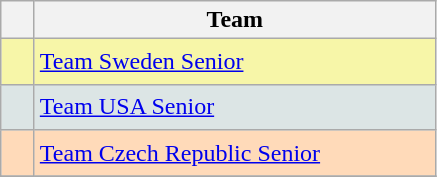<table class="wikitable" style="text-align:center">
<tr>
<th width=15></th>
<th width=260>Team</th>
</tr>
<tr style="background:#f7f6a8;">
<td style="text-align:center; height:23px;"></td>
<td align=left> <a href='#'>Team Sweden Senior</a></td>
</tr>
<tr style="background:#dce5e5;">
<td style="text-align:center; height:23px;"></td>
<td align=left> <a href='#'>Team USA Senior</a></td>
</tr>
<tr style="background:#ffdab9;">
<td style="text-align:center; height:23px;"></td>
<td align=left> <a href='#'>Team Czech Republic Senior</a></td>
</tr>
<tr>
</tr>
</table>
